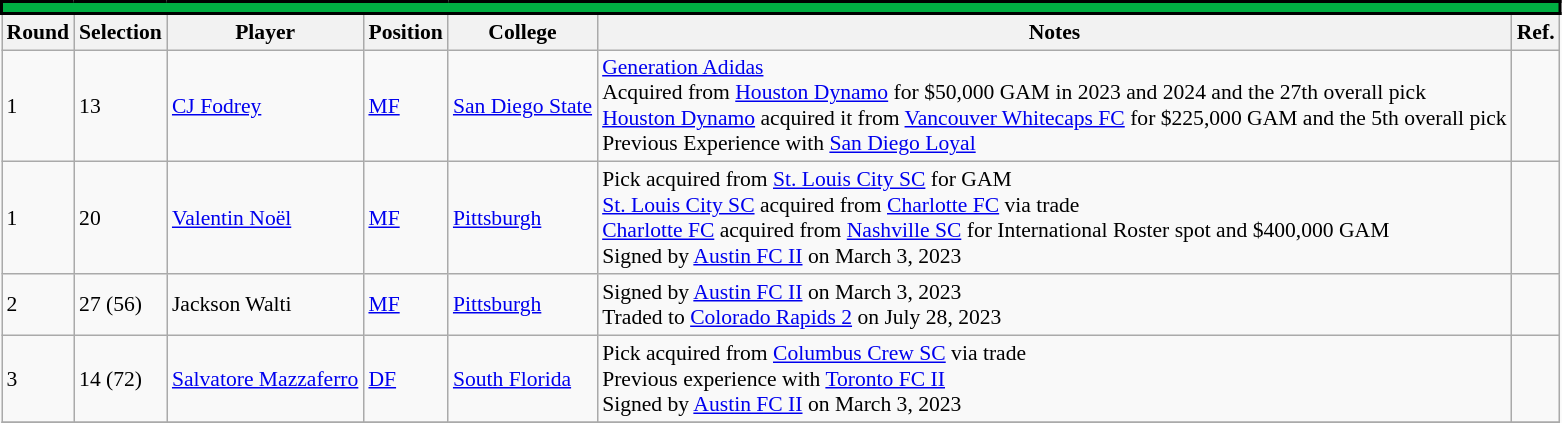<table class="wikitable sortable" style="text-align:center; font-size:90%; text-align:left;">
<tr style="border-spacing: 2px; border: 2px solid black;">
<td colspan="7" bgcolor="#00AE42" color="#000000" border="#000000" align="center"><strong></strong></td>
</tr>
<tr>
<th>Round</th>
<th>Selection</th>
<th>Player</th>
<th>Position</th>
<th>College</th>
<th>Notes</th>
<th>Ref.</th>
</tr>
<tr>
<td>1</td>
<td>13</td>
<td> <a href='#'>CJ Fodrey</a></td>
<td><a href='#'>MF</a></td>
<td><a href='#'>San Diego State</a></td>
<td><a href='#'>Generation Adidas</a><br>Acquired from <a href='#'>Houston Dynamo</a> for $50,000 GAM in 2023 and 2024 and the 27th overall pick<br><a href='#'>Houston Dynamo</a> acquired it from <a href='#'>Vancouver Whitecaps FC</a> for $225,000 GAM and the 5th overall pick<br>Previous Experience with <a href='#'>San Diego Loyal</a></td>
<td></td>
</tr>
<tr>
<td>1</td>
<td>20</td>
<td> <a href='#'>Valentin Noël</a></td>
<td><a href='#'>MF</a></td>
<td><a href='#'>Pittsburgh</a></td>
<td>Pick acquired from <a href='#'>St. Louis City SC</a> for GAM<br><a href='#'>St. Louis City SC</a> acquired from <a href='#'>Charlotte FC</a> via trade<br><a href='#'>Charlotte FC</a> acquired from <a href='#'>Nashville SC</a> for International Roster spot and $400,000 GAM<br>Signed by <a href='#'>Austin FC II</a> on March 3, 2023</td>
<td></td>
</tr>
<tr>
<td>2</td>
<td>27 (56)</td>
<td> Jackson Walti</td>
<td><a href='#'>MF</a></td>
<td><a href='#'>Pittsburgh</a></td>
<td>Signed by <a href='#'>Austin FC II</a> on March 3, 2023<br>Traded to <a href='#'>Colorado Rapids 2</a> on July 28, 2023</td>
<td></td>
</tr>
<tr>
<td>3</td>
<td>14 (72)</td>
<td> <a href='#'>Salvatore Mazzaferro</a></td>
<td><a href='#'>DF</a></td>
<td><a href='#'>South Florida</a></td>
<td>Pick acquired from <a href='#'>Columbus Crew SC</a> via trade<br>Previous experience with <a href='#'>Toronto FC II</a><br>Signed by <a href='#'>Austin FC II</a> on March 3, 2023</td>
<td></td>
</tr>
<tr>
</tr>
</table>
